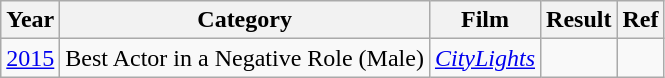<table class="wikitable" style="text-align:center;">
<tr>
<th>Year</th>
<th>Category</th>
<th>Film</th>
<th>Result</th>
<th>Ref</th>
</tr>
<tr>
<td><a href='#'>2015</a></td>
<td>Best Actor in a Negative Role (Male)</td>
<td><a href='#'><em>CityLights</em></a></td>
<td></td>
<td></td>
</tr>
</table>
